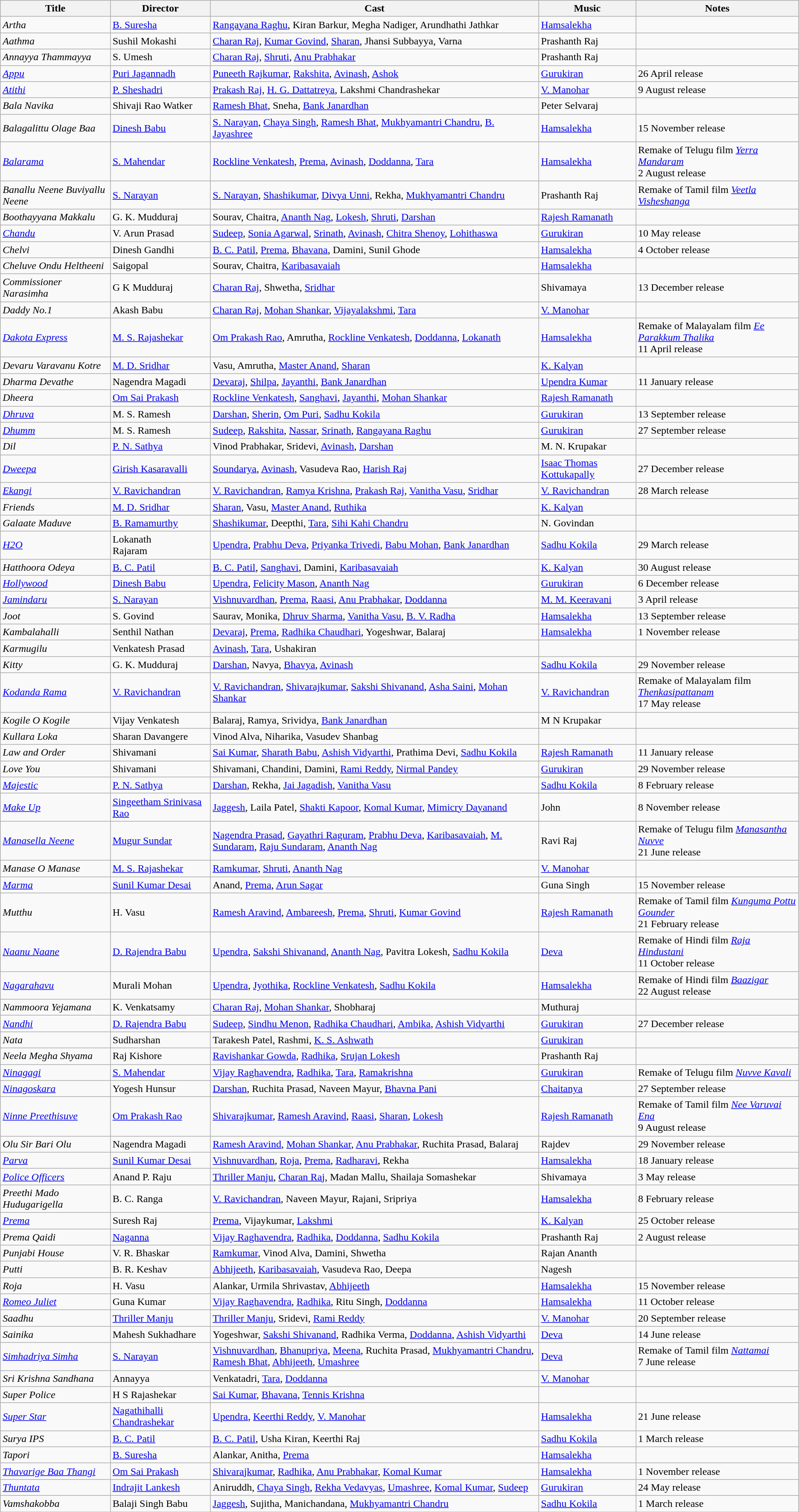<table class="wikitable">
<tr>
<th>Title</th>
<th>Director</th>
<th>Cast</th>
<th>Music</th>
<th>Notes</th>
</tr>
<tr>
<td><em>Artha</em></td>
<td><a href='#'>B. Suresha</a></td>
<td><a href='#'>Rangayana Raghu</a>, Kiran Barkur, Megha Nadiger, Arundhathi Jathkar</td>
<td><a href='#'>Hamsalekha</a></td>
<td></td>
</tr>
<tr>
<td><em>Aathma</em></td>
<td>Sushil Mokashi</td>
<td><a href='#'>Charan Raj</a>, <a href='#'>Kumar Govind</a>, <a href='#'>Sharan</a>, Jhansi Subbayya, Varna</td>
<td>Prashanth Raj</td>
<td></td>
</tr>
<tr>
<td><em>Annayya Thammayya</em></td>
<td>S. Umesh</td>
<td><a href='#'>Charan Raj</a>, <a href='#'>Shruti</a>, <a href='#'>Anu Prabhakar</a></td>
<td>Prashanth Raj</td>
<td></td>
</tr>
<tr>
<td><em><a href='#'>Appu</a></em></td>
<td><a href='#'>Puri Jagannadh</a></td>
<td><a href='#'>Puneeth Rajkumar</a>, <a href='#'>Rakshita</a>, <a href='#'>Avinash</a>, <a href='#'>Ashok</a></td>
<td><a href='#'>Gurukiran</a></td>
<td>26 April release</td>
</tr>
<tr>
<td><em><a href='#'>Atithi</a></em></td>
<td><a href='#'>P. Sheshadri</a></td>
<td><a href='#'>Prakash Raj</a>, <a href='#'>H. G. Dattatreya</a>, Lakshmi Chandrashekar</td>
<td><a href='#'>V. Manohar</a></td>
<td>9 August release</td>
</tr>
<tr>
<td><em>Bala Navika</em></td>
<td>Shivaji Rao Watker</td>
<td><a href='#'>Ramesh Bhat</a>, Sneha, <a href='#'>Bank Janardhan</a></td>
<td>Peter Selvaraj</td>
<td></td>
</tr>
<tr>
<td><em>Balagalittu Olage Baa</em></td>
<td><a href='#'>Dinesh Babu</a></td>
<td><a href='#'>S. Narayan</a>, <a href='#'>Chaya Singh</a>, <a href='#'>Ramesh Bhat</a>, <a href='#'>Mukhyamantri Chandru</a>, <a href='#'>B. Jayashree</a></td>
<td><a href='#'>Hamsalekha</a></td>
<td>15 November release</td>
</tr>
<tr>
<td><em><a href='#'>Balarama</a></em></td>
<td><a href='#'>S. Mahendar</a></td>
<td><a href='#'>Rockline Venkatesh</a>, <a href='#'>Prema</a>, <a href='#'>Avinash</a>, <a href='#'>Doddanna</a>, <a href='#'>Tara</a></td>
<td><a href='#'>Hamsalekha</a></td>
<td>Remake of Telugu film <em><a href='#'>Yerra Mandaram</a></em> <br> 2 August release</td>
</tr>
<tr>
<td><em>Banallu Neene Buviyallu Neene</em></td>
<td><a href='#'>S. Narayan</a></td>
<td><a href='#'>S. Narayan</a>, <a href='#'>Shashikumar</a>, <a href='#'>Divya Unni</a>, Rekha, <a href='#'>Mukhyamantri Chandru</a></td>
<td>Prashanth Raj</td>
<td>Remake of Tamil film <em><a href='#'>Veetla Visheshanga</a></em></td>
</tr>
<tr>
<td><em>Boothayyana Makkalu</em></td>
<td>G. K. Mudduraj</td>
<td>Sourav, Chaitra, <a href='#'>Ananth Nag</a>, <a href='#'>Lokesh</a>, <a href='#'>Shruti</a>, <a href='#'>Darshan</a></td>
<td><a href='#'>Rajesh Ramanath</a></td>
<td></td>
</tr>
<tr>
<td><em><a href='#'>Chandu</a></em></td>
<td>V. Arun Prasad</td>
<td><a href='#'>Sudeep</a>, <a href='#'>Sonia Agarwal</a>, <a href='#'>Srinath</a>, <a href='#'>Avinash</a>, <a href='#'>Chitra Shenoy</a>, <a href='#'>Lohithaswa</a></td>
<td><a href='#'>Gurukiran</a></td>
<td>10 May release</td>
</tr>
<tr>
<td><em>Chelvi</em></td>
<td>Dinesh Gandhi</td>
<td><a href='#'>B. C. Patil</a>, <a href='#'>Prema</a>, <a href='#'>Bhavana</a>, Damini, Sunil Ghode</td>
<td><a href='#'>Hamsalekha</a></td>
<td>4 October release</td>
</tr>
<tr>
<td><em>Cheluve Ondu Heltheeni</em></td>
<td>Saigopal</td>
<td>Sourav, Chaitra, <a href='#'>Karibasavaiah</a></td>
<td><a href='#'>Hamsalekha</a></td>
<td></td>
</tr>
<tr>
<td><em>Commissioner Narasimha</em></td>
<td>G K Mudduraj</td>
<td><a href='#'>Charan Raj</a>, Shwetha, <a href='#'>Sridhar</a></td>
<td>Shivamaya</td>
<td>13 December release</td>
</tr>
<tr>
<td><em>Daddy No.1</em></td>
<td>Akash Babu</td>
<td><a href='#'>Charan Raj</a>, <a href='#'>Mohan Shankar</a>, <a href='#'>Vijayalakshmi</a>, <a href='#'>Tara</a></td>
<td><a href='#'>V. Manohar</a></td>
<td></td>
</tr>
<tr>
<td><em><a href='#'>Dakota Express</a></em></td>
<td><a href='#'>M. S. Rajashekar</a></td>
<td><a href='#'>Om Prakash Rao</a>, Amrutha, <a href='#'>Rockline Venkatesh</a>, <a href='#'>Doddanna</a>, <a href='#'>Lokanath</a></td>
<td><a href='#'>Hamsalekha</a></td>
<td>Remake of Malayalam film <em><a href='#'>Ee Parakkum Thalika</a></em> <br> 11 April release</td>
</tr>
<tr>
<td><em>Devaru Varavanu Kotre</em></td>
<td><a href='#'>M. D. Sridhar</a></td>
<td>Vasu, Amrutha, <a href='#'>Master Anand</a>, <a href='#'>Sharan</a></td>
<td><a href='#'>K. Kalyan</a></td>
<td></td>
</tr>
<tr>
<td><em>Dharma Devathe</em></td>
<td>Nagendra Magadi</td>
<td><a href='#'>Devaraj</a>, <a href='#'>Shilpa</a>, <a href='#'>Jayanthi</a>, <a href='#'>Bank Janardhan</a></td>
<td><a href='#'>Upendra Kumar</a></td>
<td>11 January release</td>
</tr>
<tr>
<td><em>Dheera</em></td>
<td><a href='#'>Om Sai Prakash</a></td>
<td><a href='#'>Rockline Venkatesh</a>, <a href='#'>Sanghavi</a>, <a href='#'>Jayanthi</a>, <a href='#'>Mohan Shankar</a></td>
<td><a href='#'>Rajesh Ramanath</a></td>
<td></td>
</tr>
<tr>
<td><em><a href='#'>Dhruva</a></em></td>
<td>M. S. Ramesh</td>
<td><a href='#'>Darshan</a>, <a href='#'>Sherin</a>, <a href='#'>Om Puri</a>, <a href='#'>Sadhu Kokila</a></td>
<td><a href='#'>Gurukiran</a></td>
<td>13 September release</td>
</tr>
<tr>
<td><em><a href='#'>Dhumm</a></em></td>
<td>M. S. Ramesh</td>
<td><a href='#'>Sudeep</a>, <a href='#'>Rakshita</a>, <a href='#'>Nassar</a>, <a href='#'>Srinath</a>, <a href='#'>Rangayana Raghu</a></td>
<td><a href='#'>Gurukiran</a></td>
<td>27 September release</td>
</tr>
<tr>
<td><em>Dil</em></td>
<td><a href='#'>P. N. Sathya</a></td>
<td>Vinod Prabhakar, Sridevi, <a href='#'>Avinash</a>, <a href='#'>Darshan</a></td>
<td>M. N. Krupakar</td>
<td></td>
</tr>
<tr>
<td><em><a href='#'>Dweepa</a></em></td>
<td><a href='#'>Girish Kasaravalli</a></td>
<td><a href='#'>Soundarya</a>, <a href='#'>Avinash</a>, Vasudeva Rao, <a href='#'>Harish Raj</a></td>
<td><a href='#'>Isaac Thomas Kottukapally</a></td>
<td>27 December release</td>
</tr>
<tr>
<td><em><a href='#'>Ekangi</a></em></td>
<td><a href='#'>V. Ravichandran</a></td>
<td><a href='#'>V. Ravichandran</a>, <a href='#'>Ramya Krishna</a>, <a href='#'>Prakash Raj</a>, <a href='#'>Vanitha Vasu</a>, <a href='#'>Sridhar</a></td>
<td><a href='#'>V. Ravichandran</a></td>
<td>28 March release</td>
</tr>
<tr>
<td><em>Friends</em></td>
<td><a href='#'>M. D. Sridhar</a></td>
<td><a href='#'>Sharan</a>, Vasu, <a href='#'>Master Anand</a>, <a href='#'>Ruthika</a></td>
<td><a href='#'>K. Kalyan</a></td>
<td></td>
</tr>
<tr>
<td><em>Galaate Maduve</em></td>
<td><a href='#'>B. Ramamurthy</a></td>
<td><a href='#'>Shashikumar</a>, Deepthi, <a href='#'>Tara</a>, <a href='#'>Sihi Kahi Chandru</a></td>
<td>N. Govindan</td>
<td></td>
</tr>
<tr>
<td><em><a href='#'>H2O</a></em></td>
<td>Lokanath <br>Rajaram</td>
<td><a href='#'>Upendra</a>, <a href='#'>Prabhu Deva</a>, <a href='#'>Priyanka Trivedi</a>, <a href='#'>Babu Mohan</a>, <a href='#'>Bank Janardhan</a></td>
<td><a href='#'>Sadhu Kokila</a></td>
<td>29 March release</td>
</tr>
<tr>
<td><em>Hatthoora Odeya</em></td>
<td><a href='#'>B. C. Patil</a></td>
<td><a href='#'>B. C. Patil</a>, <a href='#'>Sanghavi</a>, Damini, <a href='#'>Karibasavaiah</a></td>
<td><a href='#'>K. Kalyan</a></td>
<td>30 August release</td>
</tr>
<tr>
<td><em><a href='#'>Hollywood</a></em></td>
<td><a href='#'>Dinesh Babu</a></td>
<td><a href='#'>Upendra</a>, <a href='#'>Felicity Mason</a>, <a href='#'>Ananth Nag</a></td>
<td><a href='#'>Gurukiran</a></td>
<td>6 December release</td>
</tr>
<tr>
<td><em><a href='#'>Jamindaru</a></em></td>
<td><a href='#'>S. Narayan</a></td>
<td><a href='#'>Vishnuvardhan</a>, <a href='#'>Prema</a>, <a href='#'>Raasi</a>, <a href='#'>Anu Prabhakar</a>, <a href='#'>Doddanna</a></td>
<td><a href='#'>M. M. Keeravani</a></td>
<td>3 April release</td>
</tr>
<tr>
<td><em>Joot</em></td>
<td>S. Govind</td>
<td>Saurav, Monika, <a href='#'>Dhruv Sharma</a>, <a href='#'>Vanitha Vasu</a>, <a href='#'>B. V. Radha</a></td>
<td><a href='#'>Hamsalekha</a></td>
<td>13 September release</td>
</tr>
<tr>
<td><em>Kambalahalli</em></td>
<td>Senthil Nathan</td>
<td><a href='#'>Devaraj</a>, <a href='#'>Prema</a>, <a href='#'>Radhika Chaudhari</a>, Yogeshwar, Balaraj</td>
<td><a href='#'>Hamsalekha</a></td>
<td>1 November release</td>
</tr>
<tr>
<td><em>Karmugilu</em></td>
<td>Venkatesh Prasad</td>
<td><a href='#'>Avinash</a>, <a href='#'>Tara</a>, Ushakiran</td>
<td></td>
<td></td>
</tr>
<tr>
<td><em>Kitty</em></td>
<td>G. K. Mudduraj</td>
<td><a href='#'>Darshan</a>, Navya, <a href='#'>Bhavya</a>, <a href='#'>Avinash</a></td>
<td><a href='#'>Sadhu Kokila</a></td>
<td>29 November release</td>
</tr>
<tr>
<td><em><a href='#'>Kodanda Rama</a></em></td>
<td><a href='#'>V. Ravichandran</a></td>
<td><a href='#'>V. Ravichandran</a>, <a href='#'>Shivarajkumar</a>, <a href='#'>Sakshi Shivanand</a>, <a href='#'>Asha Saini</a>, <a href='#'>Mohan Shankar</a></td>
<td><a href='#'>V. Ravichandran</a></td>
<td>Remake of Malayalam film <em><a href='#'>Thenkasipattanam</a></em> <br> 17 May release</td>
</tr>
<tr>
<td><em>Kogile O Kogile</em></td>
<td>Vijay Venkatesh</td>
<td>Balaraj, Ramya, Srividya, <a href='#'>Bank Janardhan</a></td>
<td>M N Krupakar</td>
<td></td>
</tr>
<tr>
<td><em>Kullara Loka</em></td>
<td>Sharan Davangere</td>
<td>Vinod Alva, Niharika, Vasudev Shanbag</td>
<td></td>
<td></td>
</tr>
<tr>
<td><em>Law and Order</em></td>
<td>Shivamani</td>
<td><a href='#'>Sai Kumar</a>, <a href='#'>Sharath Babu</a>, <a href='#'>Ashish Vidyarthi</a>, Prathima Devi, <a href='#'>Sadhu Kokila</a></td>
<td><a href='#'>Rajesh Ramanath</a></td>
<td>11 January release</td>
</tr>
<tr>
<td><em>Love You</em></td>
<td>Shivamani</td>
<td>Shivamani, Chandini, Damini, <a href='#'>Rami Reddy</a>, <a href='#'>Nirmal Pandey</a></td>
<td><a href='#'>Gurukiran</a></td>
<td>29 November release</td>
</tr>
<tr>
<td><em><a href='#'>Majestic</a></em></td>
<td><a href='#'>P. N. Sathya</a></td>
<td><a href='#'>Darshan</a>, Rekha, <a href='#'>Jai Jagadish</a>, <a href='#'>Vanitha Vasu</a></td>
<td><a href='#'>Sadhu Kokila</a></td>
<td>8 February release</td>
</tr>
<tr>
<td><em><a href='#'>Make Up</a></em></td>
<td><a href='#'>Singeetham Srinivasa Rao</a></td>
<td><a href='#'>Jaggesh</a>, Laila Patel, <a href='#'>Shakti Kapoor</a>, <a href='#'>Komal Kumar</a>, <a href='#'>Mimicry Dayanand</a></td>
<td>John</td>
<td>8 November release</td>
</tr>
<tr>
<td><em><a href='#'>Manasella Neene</a></em></td>
<td><a href='#'>Mugur Sundar</a></td>
<td><a href='#'>Nagendra Prasad</a>, <a href='#'>Gayathri Raguram</a>, <a href='#'>Prabhu Deva</a>, <a href='#'>Karibasavaiah</a>, <a href='#'>M. Sundaram</a>, <a href='#'>Raju Sundaram</a>, <a href='#'>Ananth Nag</a></td>
<td>Ravi Raj</td>
<td>Remake of Telugu film <em><a href='#'>Manasantha Nuvve</a></em> <br> 21 June release</td>
</tr>
<tr>
<td><em>Manase O Manase</em></td>
<td><a href='#'>M. S. Rajashekar</a></td>
<td><a href='#'>Ramkumar</a>, <a href='#'>Shruti</a>, <a href='#'>Ananth Nag</a></td>
<td><a href='#'>V. Manohar</a></td>
<td></td>
</tr>
<tr>
<td><em><a href='#'>Marma</a></em></td>
<td><a href='#'>Sunil Kumar Desai</a></td>
<td>Anand, <a href='#'>Prema</a>, <a href='#'>Arun Sagar</a></td>
<td>Guna Singh</td>
<td>15 November release</td>
</tr>
<tr>
<td><em>Mutthu</em></td>
<td>H. Vasu</td>
<td><a href='#'>Ramesh Aravind</a>, <a href='#'>Ambareesh</a>, <a href='#'>Prema</a>, <a href='#'>Shruti</a>, <a href='#'>Kumar Govind</a></td>
<td><a href='#'>Rajesh Ramanath</a></td>
<td>Remake of Tamil film <em><a href='#'>Kunguma Pottu Gounder</a></em> <br> 21 February release</td>
</tr>
<tr>
<td><em><a href='#'>Naanu Naane</a></em></td>
<td><a href='#'>D. Rajendra Babu</a></td>
<td><a href='#'>Upendra</a>, <a href='#'>Sakshi Shivanand</a>, <a href='#'>Ananth Nag</a>, Pavitra Lokesh, <a href='#'>Sadhu Kokila</a></td>
<td><a href='#'>Deva</a></td>
<td>Remake of Hindi film <em><a href='#'>Raja Hindustani</a></em> <br> 11 October release</td>
</tr>
<tr>
<td><em><a href='#'>Nagarahavu</a></em></td>
<td>Murali Mohan</td>
<td><a href='#'>Upendra</a>, <a href='#'>Jyothika</a>, <a href='#'>Rockline Venkatesh</a>, <a href='#'>Sadhu Kokila</a></td>
<td><a href='#'>Hamsalekha</a></td>
<td>Remake of Hindi film <em><a href='#'>Baazigar</a></em> <br> 22 August release</td>
</tr>
<tr>
<td><em>Nammoora Yejamana</em></td>
<td>K. Venkatsamy</td>
<td><a href='#'>Charan Raj</a>, <a href='#'>Mohan Shankar</a>, Shobharaj</td>
<td>Muthuraj</td>
<td></td>
</tr>
<tr>
<td><em><a href='#'>Nandhi</a></em></td>
<td><a href='#'>D. Rajendra Babu</a></td>
<td><a href='#'>Sudeep</a>, <a href='#'>Sindhu Menon</a>, <a href='#'>Radhika Chaudhari</a>, <a href='#'>Ambika</a>, <a href='#'>Ashish Vidyarthi</a></td>
<td><a href='#'>Gurukiran</a></td>
<td>27 December release</td>
</tr>
<tr>
<td><em>Nata</em></td>
<td>Sudharshan</td>
<td>Tarakesh Patel, Rashmi, <a href='#'>K. S. Ashwath</a></td>
<td><a href='#'>Gurukiran</a></td>
<td></td>
</tr>
<tr>
<td><em>Neela Megha Shyama</em></td>
<td>Raj Kishore</td>
<td><a href='#'>Ravishankar Gowda</a>, <a href='#'>Radhika</a>, <a href='#'>Srujan Lokesh</a></td>
<td>Prashanth Raj</td>
<td></td>
</tr>
<tr>
<td><em><a href='#'>Ninagagi</a></em></td>
<td><a href='#'>S. Mahendar</a></td>
<td><a href='#'>Vijay Raghavendra</a>, <a href='#'>Radhika</a>, <a href='#'>Tara</a>, <a href='#'>Ramakrishna</a></td>
<td><a href='#'>Gurukiran</a></td>
<td>Remake of Telugu film <em><a href='#'>Nuvve Kavali</a></em></td>
</tr>
<tr>
<td><em><a href='#'>Ninagoskara</a></em></td>
<td>Yogesh Hunsur</td>
<td><a href='#'>Darshan</a>, Ruchita Prasad, Naveen Mayur, <a href='#'>Bhavna Pani</a></td>
<td><a href='#'>Chaitanya</a></td>
<td>27 September release</td>
</tr>
<tr>
<td><em><a href='#'>Ninne Preethisuve</a></em></td>
<td><a href='#'>Om Prakash Rao</a></td>
<td><a href='#'>Shivarajkumar</a>, <a href='#'>Ramesh Aravind</a>, <a href='#'>Raasi</a>, <a href='#'>Sharan</a>, <a href='#'>Lokesh</a></td>
<td><a href='#'>Rajesh Ramanath</a></td>
<td>Remake of Tamil film <em><a href='#'>Nee Varuvai Ena</a></em> <br> 9 August release</td>
</tr>
<tr>
<td><em>Olu Sir Bari Olu</em></td>
<td>Nagendra Magadi</td>
<td><a href='#'>Ramesh Aravind</a>, <a href='#'>Mohan Shankar</a>, <a href='#'>Anu Prabhakar</a>, Ruchita Prasad, Balaraj</td>
<td>Rajdev</td>
<td>29 November release</td>
</tr>
<tr>
<td><em><a href='#'>Parva</a></em></td>
<td><a href='#'>Sunil Kumar Desai</a></td>
<td><a href='#'>Vishnuvardhan</a>, <a href='#'>Roja</a>, <a href='#'>Prema</a>, <a href='#'>Radharavi</a>, Rekha</td>
<td><a href='#'>Hamsalekha</a></td>
<td>18 January release</td>
</tr>
<tr>
<td><em><a href='#'>Police Officers</a></em></td>
<td>Anand P. Raju</td>
<td><a href='#'>Thriller Manju</a>, <a href='#'>Charan Raj</a>, Madan Mallu, Shailaja Somashekar</td>
<td>Shivamaya</td>
<td>3 May release</td>
</tr>
<tr>
<td><em>Preethi Mado Hudugarigella</em></td>
<td>B. C. Ranga</td>
<td><a href='#'>V. Ravichandran</a>, Naveen Mayur, Rajani, Sripriya</td>
<td><a href='#'>Hamsalekha</a></td>
<td>8 February release</td>
</tr>
<tr>
<td><em><a href='#'>Prema</a></em></td>
<td>Suresh Raj</td>
<td><a href='#'>Prema</a>, Vijaykumar, <a href='#'>Lakshmi</a></td>
<td><a href='#'>K. Kalyan</a></td>
<td>25 October release</td>
</tr>
<tr>
<td><em>Prema Qaidi</em></td>
<td><a href='#'>Naganna</a></td>
<td><a href='#'>Vijay Raghavendra</a>, <a href='#'>Radhika</a>, <a href='#'>Doddanna</a>, <a href='#'>Sadhu Kokila</a></td>
<td>Prashanth Raj</td>
<td>2 August release</td>
</tr>
<tr>
<td><em>Punjabi House</em></td>
<td>V. R. Bhaskar</td>
<td><a href='#'>Ramkumar</a>, Vinod Alva, Damini, Shwetha</td>
<td>Rajan Ananth</td>
<td></td>
</tr>
<tr>
<td><em>Putti</em></td>
<td>B. R. Keshav</td>
<td><a href='#'>Abhijeeth</a>, <a href='#'>Karibasavaiah</a>, Vasudeva Rao, Deepa</td>
<td>Nagesh</td>
<td></td>
</tr>
<tr>
<td><em>Roja</em></td>
<td>H. Vasu</td>
<td>Alankar, Urmila Shrivastav, <a href='#'>Abhijeeth</a></td>
<td><a href='#'>Hamsalekha</a></td>
<td>15 November release</td>
</tr>
<tr>
<td><em><a href='#'>Romeo Juliet</a></em></td>
<td>Guna Kumar</td>
<td><a href='#'>Vijay Raghavendra</a>, <a href='#'>Radhika</a>, Ritu Singh, <a href='#'>Doddanna</a></td>
<td><a href='#'>Hamsalekha</a></td>
<td>11 October release</td>
</tr>
<tr>
<td><em>Saadhu</em></td>
<td><a href='#'>Thriller Manju</a></td>
<td><a href='#'>Thriller Manju</a>, Sridevi, <a href='#'>Rami Reddy</a></td>
<td><a href='#'>V. Manohar</a></td>
<td>20 September release</td>
</tr>
<tr>
<td><em>Sainika</em></td>
<td>Mahesh Sukhadhare</td>
<td>Yogeshwar, <a href='#'>Sakshi Shivanand</a>, Radhika Verma, <a href='#'>Doddanna</a>, <a href='#'>Ashish Vidyarthi</a></td>
<td><a href='#'>Deva</a></td>
<td>14 June release</td>
</tr>
<tr>
<td><em><a href='#'>Simhadriya Simha</a></em></td>
<td><a href='#'>S. Narayan</a></td>
<td><a href='#'>Vishnuvardhan</a>, <a href='#'>Bhanupriya</a>, <a href='#'>Meena</a>, Ruchita Prasad, <a href='#'>Mukhyamantri Chandru</a>, <a href='#'>Ramesh Bhat</a>, <a href='#'>Abhijeeth</a>, <a href='#'>Umashree</a></td>
<td><a href='#'>Deva</a></td>
<td>Remake of Tamil film <em><a href='#'>Nattamai</a></em> <br> 7 June release</td>
</tr>
<tr>
<td><em>Sri Krishna Sandhana</em></td>
<td>Annayya</td>
<td>Venkatadri, <a href='#'>Tara</a>, <a href='#'>Doddanna</a></td>
<td><a href='#'>V. Manohar</a></td>
<td></td>
</tr>
<tr>
<td><em>Super Police</em></td>
<td>H S Rajashekar</td>
<td><a href='#'>Sai Kumar</a>, <a href='#'>Bhavana</a>, <a href='#'>Tennis Krishna</a></td>
<td></td>
<td></td>
</tr>
<tr>
<td><em><a href='#'>Super Star</a></em></td>
<td><a href='#'>Nagathihalli Chandrashekar</a></td>
<td><a href='#'>Upendra</a>, <a href='#'>Keerthi Reddy</a>, <a href='#'>V. Manohar</a></td>
<td><a href='#'>Hamsalekha</a></td>
<td>21 June release</td>
</tr>
<tr>
<td><em>Surya IPS</em></td>
<td><a href='#'>B. C. Patil</a></td>
<td><a href='#'>B. C. Patil</a>, Usha Kiran, Keerthi Raj</td>
<td><a href='#'>Sadhu Kokila</a></td>
<td>1 March release</td>
</tr>
<tr>
<td><em>Tapori</em></td>
<td><a href='#'>B. Suresha</a></td>
<td>Alankar, Anitha, <a href='#'>Prema</a></td>
<td><a href='#'>Hamsalekha</a></td>
<td></td>
</tr>
<tr>
<td><em><a href='#'>Thavarige Baa Thangi</a></em></td>
<td><a href='#'>Om Sai Prakash</a></td>
<td><a href='#'>Shivarajkumar</a>, <a href='#'>Radhika</a>, <a href='#'>Anu Prabhakar</a>, <a href='#'>Komal Kumar</a></td>
<td><a href='#'>Hamsalekha</a></td>
<td>1 November release</td>
</tr>
<tr>
<td><em><a href='#'>Thuntata</a></em></td>
<td><a href='#'>Indrajit Lankesh</a></td>
<td>Aniruddh, <a href='#'>Chaya Singh</a>, <a href='#'>Rekha Vedavyas</a>, <a href='#'>Umashree</a>, <a href='#'>Komal Kumar</a>, <a href='#'>Sudeep</a></td>
<td><a href='#'>Gurukiran</a></td>
<td>24 May release</td>
</tr>
<tr>
<td><em>Vamshakobba</em></td>
<td>Balaji Singh Babu</td>
<td><a href='#'>Jaggesh</a>, Sujitha, Manichandana, <a href='#'>Mukhyamantri Chandru</a></td>
<td><a href='#'>Sadhu Kokila</a></td>
<td>1 March release</td>
</tr>
<tr>
</tr>
</table>
